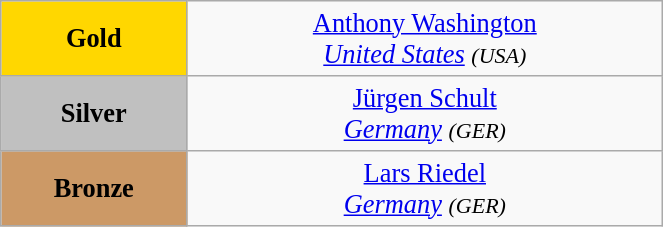<table class="wikitable" style=" text-align:center; font-size:110%;" width="35%">
<tr>
<td bgcolor="gold"><strong>Gold</strong></td>
<td> <a href='#'>Anthony Washington</a><br><em><a href='#'>United States</a> <small>(USA)</small></em></td>
</tr>
<tr>
<td bgcolor="silver"><strong>Silver</strong></td>
<td> <a href='#'>Jürgen Schult</a><br><em><a href='#'>Germany</a> <small>(GER)</small></em></td>
</tr>
<tr>
<td bgcolor="CC9966"><strong>Bronze</strong></td>
<td> <a href='#'>Lars Riedel</a><br><em><a href='#'>Germany</a> <small>(GER)</small></em></td>
</tr>
</table>
